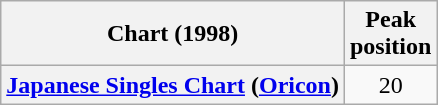<table class="wikitable sortable plainrowheaders" style="text-align:center">
<tr>
<th>Chart (1998)</th>
<th>Peak<br>position</th>
</tr>
<tr>
<th scope="row"><a href='#'>Japanese Singles Chart</a> (<a href='#'>Oricon</a>)</th>
<td>20</td>
</tr>
</table>
